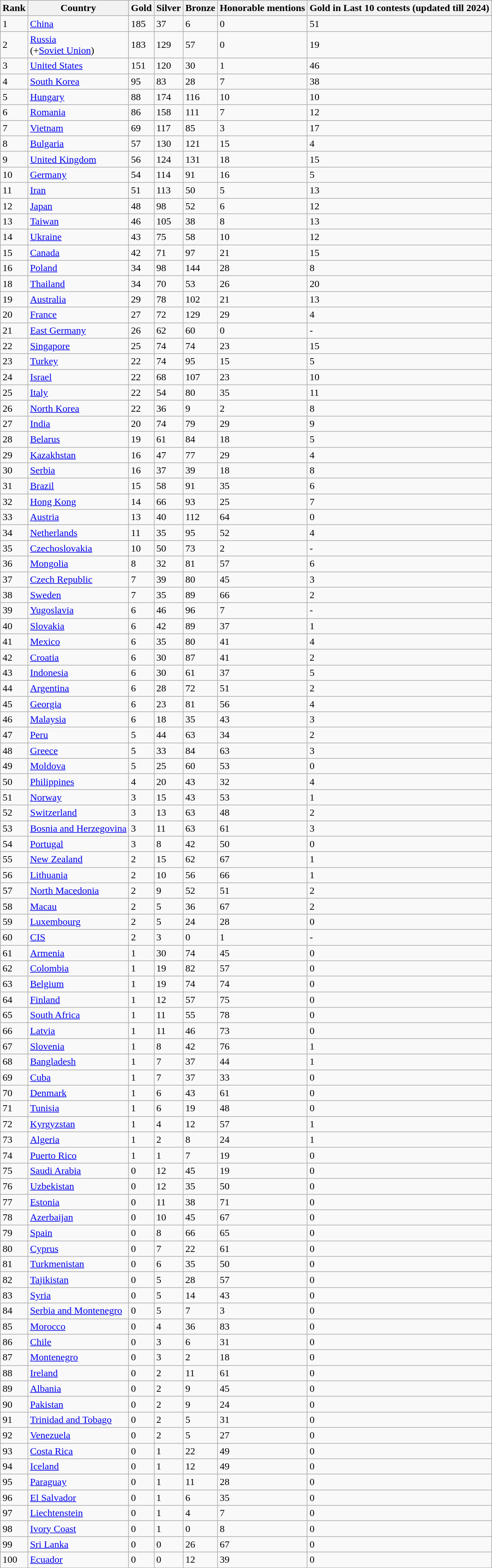<table class="wikitable sortable plainrowheaders">
<tr>
<th scope=col>Rank</th>
<th scope=col>Country</th>
<th scope=col>Gold</th>
<th scope=col>Silver</th>
<th scope=col>Bronze</th>
<th scope=col>Honorable mentions</th>
<th scope=col>Gold in Last 10 contests (updated till 2024)</th>
</tr>
<tr>
<td>1</td>
<td> <a href='#'>China</a></td>
<td>185</td>
<td>37</td>
<td>6</td>
<td>0</td>
<td>51</td>
</tr>
<tr>
<td>2</td>
<td> <a href='#'>Russia</a><br>(+<a href='#'>Soviet Union</a>)</td>
<td>183</td>
<td>129</td>
<td>57</td>
<td>0</td>
<td>19</td>
</tr>
<tr>
<td>3</td>
<td> <a href='#'>United States</a></td>
<td>151</td>
<td>120</td>
<td>30</td>
<td>1</td>
<td>46</td>
</tr>
<tr>
<td>4</td>
<td> <a href='#'>South Korea</a></td>
<td>95</td>
<td>83</td>
<td>28</td>
<td>7</td>
<td>38</td>
</tr>
<tr>
<td>5</td>
<td> <a href='#'>Hungary</a></td>
<td>88</td>
<td>174</td>
<td>116</td>
<td>10</td>
<td>10</td>
</tr>
<tr>
<td>6</td>
<td> <a href='#'>Romania</a></td>
<td>86</td>
<td>158</td>
<td>111</td>
<td>7</td>
<td>12</td>
</tr>
<tr>
<td>7</td>
<td> <a href='#'>Vietnam</a></td>
<td>69</td>
<td>117</td>
<td>85</td>
<td>3</td>
<td>17</td>
</tr>
<tr>
<td>8</td>
<td> <a href='#'>Bulgaria</a></td>
<td>57</td>
<td>130</td>
<td>121</td>
<td>15</td>
<td>4</td>
</tr>
<tr>
<td>9</td>
<td> <a href='#'>United Kingdom</a></td>
<td>56</td>
<td>124</td>
<td>131</td>
<td>18</td>
<td>15</td>
</tr>
<tr>
<td>10</td>
<td> <a href='#'>Germany</a></td>
<td>54</td>
<td>114</td>
<td>91</td>
<td>16</td>
<td>5</td>
</tr>
<tr>
<td>11</td>
<td> <a href='#'>Iran</a></td>
<td>51</td>
<td>113</td>
<td>50</td>
<td>5</td>
<td>13</td>
</tr>
<tr>
<td>12</td>
<td> <a href='#'>Japan</a></td>
<td>48</td>
<td>98</td>
<td>52</td>
<td>6</td>
<td>12</td>
</tr>
<tr>
<td>13</td>
<td> <a href='#'>Taiwan</a></td>
<td>46</td>
<td>105</td>
<td>38</td>
<td>8</td>
<td>13</td>
</tr>
<tr>
<td>14</td>
<td> <a href='#'>Ukraine</a></td>
<td>43</td>
<td>75</td>
<td>58</td>
<td>10</td>
<td>12</td>
</tr>
<tr>
<td>15</td>
<td> <a href='#'>Canada</a></td>
<td>42</td>
<td>71</td>
<td>97</td>
<td>21</td>
<td>15</td>
</tr>
<tr>
<td>16</td>
<td> <a href='#'>Poland</a></td>
<td>34</td>
<td>98</td>
<td>144</td>
<td>28</td>
<td>8</td>
</tr>
<tr>
<td>18</td>
<td> <a href='#'>Thailand</a></td>
<td>34</td>
<td>70</td>
<td>53</td>
<td>26</td>
<td>20</td>
</tr>
<tr>
<td>19</td>
<td> <a href='#'>Australia</a></td>
<td>29</td>
<td>78</td>
<td>102</td>
<td>21</td>
<td>13</td>
</tr>
<tr>
<td>20</td>
<td> <a href='#'>France</a></td>
<td>27</td>
<td>72</td>
<td>129</td>
<td>29</td>
<td>4</td>
</tr>
<tr>
<td>21</td>
<td> <a href='#'>East Germany</a></td>
<td>26</td>
<td>62</td>
<td>60</td>
<td>0</td>
<td>-</td>
</tr>
<tr>
<td>22</td>
<td> <a href='#'>Singapore</a></td>
<td>25</td>
<td>74</td>
<td>74</td>
<td>23</td>
<td>15</td>
</tr>
<tr>
<td>23</td>
<td> <a href='#'>Turkey</a></td>
<td>22</td>
<td>74</td>
<td>95</td>
<td>15</td>
<td>5</td>
</tr>
<tr>
<td>24</td>
<td> <a href='#'>Israel</a></td>
<td>22</td>
<td>68</td>
<td>107</td>
<td>23</td>
<td>10</td>
</tr>
<tr>
<td>25</td>
<td> <a href='#'>Italy</a></td>
<td>22</td>
<td>54</td>
<td>80</td>
<td>35</td>
<td>11</td>
</tr>
<tr>
<td>26</td>
<td> <a href='#'>North Korea</a></td>
<td>22</td>
<td>36</td>
<td>9</td>
<td>2</td>
<td>8</td>
</tr>
<tr>
<td>27</td>
<td> <a href='#'>India</a></td>
<td>20</td>
<td>74</td>
<td>79</td>
<td>29</td>
<td>9</td>
</tr>
<tr>
<td>28</td>
<td> <a href='#'>Belarus</a></td>
<td>19</td>
<td>61</td>
<td>84</td>
<td>18</td>
<td>5</td>
</tr>
<tr>
<td>29</td>
<td> <a href='#'>Kazakhstan</a></td>
<td>16</td>
<td>47</td>
<td>77</td>
<td>29</td>
<td>4</td>
</tr>
<tr>
<td>30</td>
<td> <a href='#'>Serbia</a></td>
<td>16</td>
<td>37</td>
<td>39</td>
<td>18</td>
<td>8</td>
</tr>
<tr>
<td>31</td>
<td> <a href='#'>Brazil</a></td>
<td>15</td>
<td>58</td>
<td>91</td>
<td>35</td>
<td>6</td>
</tr>
<tr>
<td>32</td>
<td> <a href='#'>Hong Kong</a></td>
<td>14</td>
<td>66</td>
<td>93</td>
<td>25</td>
<td>7</td>
</tr>
<tr>
<td>33</td>
<td> <a href='#'>Austria</a></td>
<td>13</td>
<td>40</td>
<td>112</td>
<td>64</td>
<td>0</td>
</tr>
<tr>
<td>34</td>
<td> <a href='#'>Netherlands</a></td>
<td>11</td>
<td>35</td>
<td>95</td>
<td>52</td>
<td>4</td>
</tr>
<tr>
<td>35</td>
<td> <a href='#'>Czechoslovakia</a></td>
<td>10</td>
<td>50</td>
<td>73</td>
<td>2</td>
<td>-</td>
</tr>
<tr>
<td>36</td>
<td> <a href='#'>Mongolia</a></td>
<td>8</td>
<td>32</td>
<td>81</td>
<td>57</td>
<td>6</td>
</tr>
<tr>
<td>37</td>
<td> <a href='#'>Czech Republic</a></td>
<td>7</td>
<td>39</td>
<td>80</td>
<td>45</td>
<td>3</td>
</tr>
<tr>
<td>38</td>
<td> <a href='#'>Sweden</a></td>
<td>7</td>
<td>35</td>
<td>89</td>
<td>66</td>
<td>2</td>
</tr>
<tr>
<td>39</td>
<td> <a href='#'>Yugoslavia</a></td>
<td>6</td>
<td>46</td>
<td>96</td>
<td>7</td>
<td>-</td>
</tr>
<tr>
<td>40</td>
<td> <a href='#'>Slovakia</a></td>
<td>6</td>
<td>42</td>
<td>89</td>
<td>37</td>
<td>1</td>
</tr>
<tr>
<td>41</td>
<td> <a href='#'>Mexico</a></td>
<td>6</td>
<td>35</td>
<td>80</td>
<td>41</td>
<td>4</td>
</tr>
<tr>
<td>42</td>
<td> <a href='#'>Croatia</a></td>
<td>6</td>
<td>30</td>
<td>87</td>
<td>41</td>
<td>2</td>
</tr>
<tr>
<td>43</td>
<td> <a href='#'>Indonesia</a></td>
<td>6</td>
<td>30</td>
<td>61</td>
<td>37</td>
<td>5</td>
</tr>
<tr>
<td>44</td>
<td> <a href='#'>Argentina</a></td>
<td>6</td>
<td>28</td>
<td>72</td>
<td>51</td>
<td>2</td>
</tr>
<tr>
<td>45</td>
<td> <a href='#'>Georgia</a></td>
<td>6</td>
<td>23</td>
<td>81</td>
<td>56</td>
<td>4</td>
</tr>
<tr>
<td>46</td>
<td> <a href='#'>Malaysia</a></td>
<td>6</td>
<td>18</td>
<td>35</td>
<td>43</td>
<td>3</td>
</tr>
<tr>
<td>47</td>
<td> <a href='#'>Peru</a></td>
<td>5</td>
<td>44</td>
<td>63</td>
<td>34</td>
<td>2</td>
</tr>
<tr>
<td>48</td>
<td> <a href='#'>Greece</a></td>
<td>5</td>
<td>33</td>
<td>84</td>
<td>63</td>
<td>3</td>
</tr>
<tr>
<td>49</td>
<td> <a href='#'>Moldova</a></td>
<td>5</td>
<td>25</td>
<td>60</td>
<td>53</td>
<td>0</td>
</tr>
<tr>
<td>50</td>
<td> <a href='#'>Philippines</a></td>
<td>4</td>
<td>20</td>
<td>43</td>
<td>32</td>
<td>4</td>
</tr>
<tr>
<td>51</td>
<td> <a href='#'>Norway</a></td>
<td>3</td>
<td>15</td>
<td>43</td>
<td>53</td>
<td>1</td>
</tr>
<tr>
<td>52</td>
<td> <a href='#'>Switzerland</a></td>
<td>3</td>
<td>13</td>
<td>63</td>
<td>48</td>
<td>2</td>
</tr>
<tr>
<td>53</td>
<td> <a href='#'>Bosnia and Herzegovina</a></td>
<td>3</td>
<td>11</td>
<td>63</td>
<td>61</td>
<td>3</td>
</tr>
<tr>
<td>54</td>
<td> <a href='#'>Portugal</a></td>
<td>3</td>
<td>8</td>
<td>42</td>
<td>50</td>
<td>0</td>
</tr>
<tr>
<td>55</td>
<td> <a href='#'>New Zealand</a></td>
<td>2</td>
<td>15</td>
<td>62</td>
<td>67</td>
<td>1</td>
</tr>
<tr>
<td>56</td>
<td> <a href='#'>Lithuania</a></td>
<td>2</td>
<td>10</td>
<td>56</td>
<td>66</td>
<td>1</td>
</tr>
<tr>
<td>57</td>
<td> <a href='#'>North Macedonia</a></td>
<td>2</td>
<td>9</td>
<td>52</td>
<td>51</td>
<td>2</td>
</tr>
<tr>
<td>58</td>
<td> <a href='#'>Macau</a></td>
<td>2</td>
<td>5</td>
<td>36</td>
<td>67</td>
<td>2</td>
</tr>
<tr>
<td>59</td>
<td> <a href='#'>Luxembourg</a></td>
<td>2</td>
<td>5</td>
<td>24</td>
<td>28</td>
<td>0</td>
</tr>
<tr>
<td>60</td>
<td> <a href='#'>CIS</a></td>
<td>2</td>
<td>3</td>
<td>0</td>
<td>1</td>
<td>-</td>
</tr>
<tr>
<td>61</td>
<td> <a href='#'>Armenia</a></td>
<td>1</td>
<td>30</td>
<td>74</td>
<td>45</td>
<td>0</td>
</tr>
<tr>
<td>62</td>
<td> <a href='#'>Colombia</a></td>
<td>1</td>
<td>19</td>
<td>82</td>
<td>57</td>
<td>0</td>
</tr>
<tr>
<td>63</td>
<td> <a href='#'>Belgium</a></td>
<td>1</td>
<td>19</td>
<td>74</td>
<td>74</td>
<td>0</td>
</tr>
<tr>
<td>64</td>
<td> <a href='#'>Finland</a></td>
<td>1</td>
<td>12</td>
<td>57</td>
<td>75</td>
<td>0</td>
</tr>
<tr>
<td>65</td>
<td> <a href='#'>South Africa</a></td>
<td>1</td>
<td>11</td>
<td>55</td>
<td>78</td>
<td>0</td>
</tr>
<tr>
<td>66</td>
<td> <a href='#'>Latvia</a></td>
<td>1</td>
<td>11</td>
<td>46</td>
<td>73</td>
<td>0</td>
</tr>
<tr>
<td>67</td>
<td> <a href='#'>Slovenia</a></td>
<td>1</td>
<td>8</td>
<td>42</td>
<td>76</td>
<td>1</td>
</tr>
<tr>
<td>68</td>
<td> <a href='#'>Bangladesh</a></td>
<td>1</td>
<td>7</td>
<td>37</td>
<td>44</td>
<td>1</td>
</tr>
<tr>
<td>69</td>
<td> <a href='#'>Cuba</a></td>
<td>1</td>
<td>7</td>
<td>37</td>
<td>33</td>
<td>0</td>
</tr>
<tr>
<td>70</td>
<td> <a href='#'>Denmark</a></td>
<td>1</td>
<td>6</td>
<td>43</td>
<td>61</td>
<td>0</td>
</tr>
<tr>
<td>71</td>
<td> <a href='#'>Tunisia</a></td>
<td>1</td>
<td>6</td>
<td>19</td>
<td>48</td>
<td>0</td>
</tr>
<tr>
<td>72</td>
<td> <a href='#'>Kyrgyzstan</a></td>
<td>1</td>
<td>4</td>
<td>12</td>
<td>57</td>
<td>1</td>
</tr>
<tr>
<td>73</td>
<td> <a href='#'>Algeria</a></td>
<td>1</td>
<td>2</td>
<td>8</td>
<td>24</td>
<td>1</td>
</tr>
<tr>
<td>74</td>
<td> <a href='#'>Puerto Rico</a></td>
<td>1</td>
<td>1</td>
<td>7</td>
<td>19</td>
<td>0</td>
</tr>
<tr>
<td>75</td>
<td> <a href='#'>Saudi Arabia</a></td>
<td>0</td>
<td>12</td>
<td>45</td>
<td>19</td>
<td>0</td>
</tr>
<tr>
<td>76</td>
<td> <a href='#'>Uzbekistan</a></td>
<td>0</td>
<td>12</td>
<td>35</td>
<td>50</td>
<td>0</td>
</tr>
<tr>
<td>77</td>
<td> <a href='#'>Estonia</a></td>
<td>0</td>
<td>11</td>
<td>38</td>
<td>71</td>
<td>0</td>
</tr>
<tr>
<td>78</td>
<td> <a href='#'>Azerbaijan</a></td>
<td>0</td>
<td>10</td>
<td>45</td>
<td>67</td>
<td>0</td>
</tr>
<tr>
<td>79</td>
<td> <a href='#'>Spain</a></td>
<td>0</td>
<td>8</td>
<td>66</td>
<td>65</td>
<td>0</td>
</tr>
<tr>
<td>80</td>
<td> <a href='#'>Cyprus</a></td>
<td>0</td>
<td>7</td>
<td>22</td>
<td>61</td>
<td>0</td>
</tr>
<tr>
<td>81</td>
<td> <a href='#'>Turkmenistan</a></td>
<td>0</td>
<td>6</td>
<td>35</td>
<td>50</td>
<td>0</td>
</tr>
<tr>
<td>82</td>
<td> <a href='#'>Tajikistan</a></td>
<td>0</td>
<td>5</td>
<td>28</td>
<td>57</td>
<td>0</td>
</tr>
<tr>
<td>83</td>
<td> <a href='#'>Syria</a></td>
<td>0</td>
<td>5</td>
<td>14</td>
<td>43</td>
<td>0</td>
</tr>
<tr>
<td>84</td>
<td> <a href='#'>Serbia and Montenegro</a></td>
<td>0</td>
<td>5</td>
<td>7</td>
<td>3</td>
<td>0</td>
</tr>
<tr>
<td>85</td>
<td> <a href='#'>Morocco</a></td>
<td>0</td>
<td>4</td>
<td>36</td>
<td>83</td>
<td>0</td>
</tr>
<tr>
<td>86</td>
<td> <a href='#'>Chile</a></td>
<td>0</td>
<td>3</td>
<td>6</td>
<td>31</td>
<td>0</td>
</tr>
<tr>
<td>87</td>
<td> <a href='#'>Montenegro</a></td>
<td>0</td>
<td>3</td>
<td>2</td>
<td>18</td>
<td>0</td>
</tr>
<tr>
<td>88</td>
<td> <a href='#'>Ireland</a></td>
<td>0</td>
<td>2</td>
<td>11</td>
<td>61</td>
<td>0</td>
</tr>
<tr>
<td>89</td>
<td> <a href='#'>Albania</a></td>
<td>0</td>
<td>2</td>
<td>9</td>
<td>45</td>
<td>0</td>
</tr>
<tr>
<td>90</td>
<td> <a href='#'>Pakistan</a></td>
<td>0</td>
<td>2</td>
<td>9</td>
<td>24</td>
<td>0</td>
</tr>
<tr>
<td>91</td>
<td> <a href='#'>Trinidad and Tobago</a></td>
<td>0</td>
<td>2</td>
<td>5</td>
<td>31</td>
<td>0</td>
</tr>
<tr>
<td>92</td>
<td> <a href='#'>Venezuela</a></td>
<td>0</td>
<td>2</td>
<td>5</td>
<td>27</td>
<td>0</td>
</tr>
<tr>
<td>93</td>
<td> <a href='#'>Costa Rica</a></td>
<td>0</td>
<td>1</td>
<td>22</td>
<td>49</td>
<td>0</td>
</tr>
<tr>
<td>94</td>
<td> <a href='#'>Iceland</a></td>
<td>0</td>
<td>1</td>
<td>12</td>
<td>49</td>
<td>0</td>
</tr>
<tr>
<td>95</td>
<td> <a href='#'>Paraguay</a></td>
<td>0</td>
<td>1</td>
<td>11</td>
<td>28</td>
<td>0</td>
</tr>
<tr>
<td>96</td>
<td> <a href='#'>El Salvador</a></td>
<td>0</td>
<td>1</td>
<td>6</td>
<td>35</td>
<td>0</td>
</tr>
<tr>
<td>97</td>
<td> <a href='#'>Liechtenstein</a></td>
<td>0</td>
<td>1</td>
<td>4</td>
<td>7</td>
<td>0</td>
</tr>
<tr>
<td>98</td>
<td> <a href='#'>Ivory Coast</a></td>
<td>0</td>
<td>1</td>
<td>0</td>
<td>8</td>
<td>0</td>
</tr>
<tr>
<td>99</td>
<td> <a href='#'>Sri Lanka</a></td>
<td>0</td>
<td>0</td>
<td>26</td>
<td>67</td>
<td>0</td>
</tr>
<tr>
<td>100</td>
<td> <a href='#'>Ecuador</a></td>
<td>0</td>
<td>0</td>
<td>12</td>
<td>39</td>
<td>0</td>
</tr>
</table>
